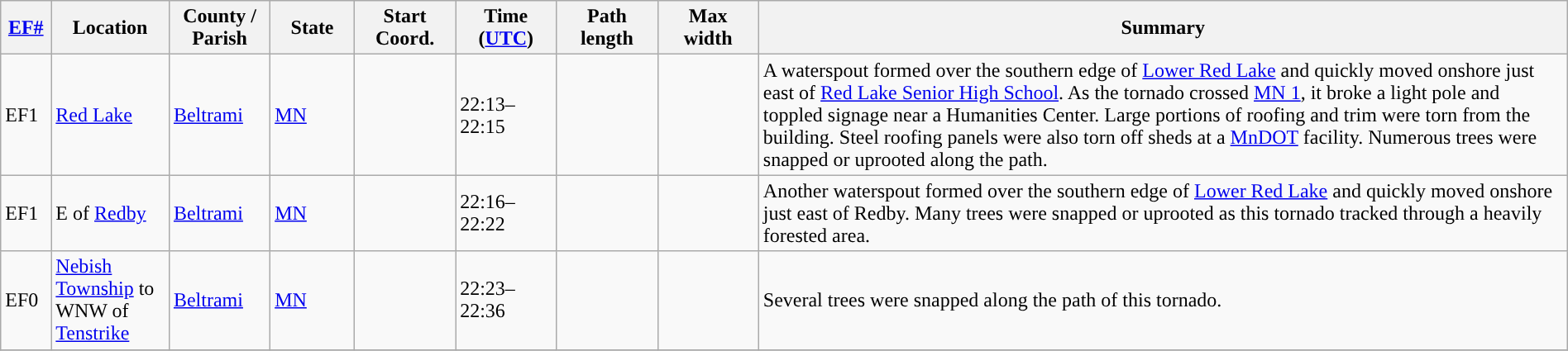<table class="wikitable sortable" style="width:100%;">
<tr>
<th scope="col"  style="width:3%; text-align:center;"><a href='#'>EF#</a></th>
<th scope="col"  style="width:7%; text-align:center;" class="unsortable">Location</th>
<th scope="col"  style="width:6%; text-align:center;" class="unsortable">County / Parish</th>
<th scope="col"  style="width:5%; text-align:center;">State</th>
<th scope="col"  style="width:6%; text-align:center;">Start Coord.</th>
<th scope="col"  style="width:6%; text-align:center;">Time (<a href='#'>UTC</a>)</th>
<th scope="col"  style="width:6%; text-align:center;">Path length</th>
<th scope="col"  style="width:6%; text-align:center;">Max width</th>
<th scope="col" class="unsortable" style="width:48%; text-align:center;">Summary</th>
</tr>
<tr>
<td>EF1</td>
<td><a href='#'>Red Lake</a></td>
<td><a href='#'>Beltrami</a></td>
<td><a href='#'>MN</a></td>
<td></td>
<td>22:13–22:15</td>
<td></td>
<td></td>
<td>A waterspout formed over the southern edge of <a href='#'>Lower Red Lake</a> and quickly moved onshore just east of <a href='#'>Red Lake Senior High School</a>. As the tornado crossed <a href='#'>MN 1</a>, it broke a light pole and toppled signage near a Humanities Center. Large portions of roofing and trim were torn from the building. Steel roofing panels were also torn off sheds at a <a href='#'>MnDOT</a> facility. Numerous trees were snapped or uprooted along the path.</td>
</tr>
<tr>
<td>EF1</td>
<td>E of <a href='#'>Redby</a></td>
<td><a href='#'>Beltrami</a></td>
<td><a href='#'>MN</a></td>
<td></td>
<td>22:16–22:22</td>
<td></td>
<td></td>
<td>Another waterspout formed over the southern edge of <a href='#'>Lower Red Lake</a> and quickly moved onshore just east of Redby. Many trees were snapped or uprooted as this tornado tracked through a heavily forested area.</td>
</tr>
<tr>
<td>EF0</td>
<td><a href='#'>Nebish Township</a> to WNW of <a href='#'>Tenstrike</a></td>
<td><a href='#'>Beltrami</a></td>
<td><a href='#'>MN</a></td>
<td></td>
<td>22:23–22:36</td>
<td></td>
<td></td>
<td>Several trees were snapped along the path of this tornado.</td>
</tr>
<tr>
</tr>
</table>
